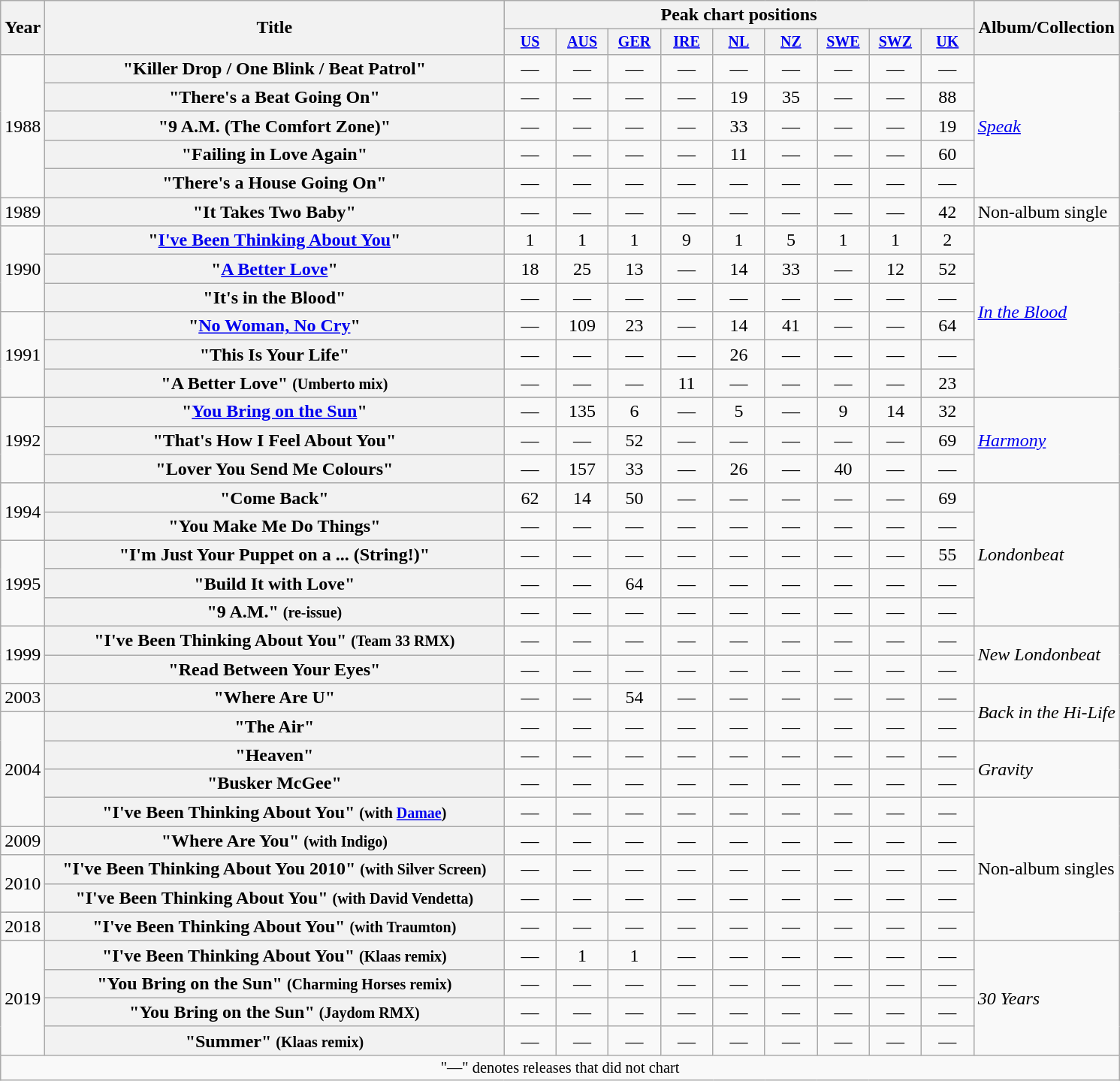<table class="wikitable plainrowheaders" style="text-align:center;">
<tr>
<th scope="col" rowspan="2">Year</th>
<th scope="col" rowspan="2" style="width:25em;">Title</th>
<th scope="col" colspan="9">Peak chart positions</th>
<th scope="col" rowspan="2">Album/Collection</th>
</tr>
<tr style="font-size:smaller;">
<th style="width:40px;"><a href='#'>US</a><br></th>
<th style="width:40px;"><a href='#'>AUS</a><br></th>
<th style="width:40px;"><a href='#'>GER</a><br></th>
<th style="width:40px;"><a href='#'>IRE</a><br></th>
<th style="width:40px;"><a href='#'>NL</a><br></th>
<th style="width:40px;"><a href='#'>NZ</a><br></th>
<th style="width:40px;"><a href='#'>SWE</a><br></th>
<th style="width:40px;"><a href='#'>SWZ</a><br></th>
<th style="width:40px;"><a href='#'>UK</a><br></th>
</tr>
<tr>
<td rowspan="5">1988</td>
<th scope="row">"Killer Drop / One Blink / Beat Patrol"</th>
<td>—</td>
<td>—</td>
<td>—</td>
<td>—</td>
<td>—</td>
<td>—</td>
<td>—</td>
<td>—</td>
<td>—</td>
<td style="text-align:left;" rowspan="5"><em><a href='#'>Speak</a></em></td>
</tr>
<tr>
<th scope="row">"There's a Beat Going On"</th>
<td>—</td>
<td>—</td>
<td>—</td>
<td>—</td>
<td>19</td>
<td>35</td>
<td>—</td>
<td>—</td>
<td>88</td>
</tr>
<tr>
<th scope="row">"9 A.M. (The Comfort Zone)"</th>
<td>—</td>
<td>—</td>
<td>—</td>
<td>—</td>
<td>33</td>
<td>—</td>
<td>—</td>
<td>—</td>
<td>19</td>
</tr>
<tr>
<th scope="row">"Failing in Love Again"</th>
<td>—</td>
<td>—</td>
<td>—</td>
<td>—</td>
<td>11</td>
<td>—</td>
<td>—</td>
<td>—</td>
<td>60</td>
</tr>
<tr>
<th scope="row">"There's a House Going On"</th>
<td>—</td>
<td>—</td>
<td>—</td>
<td>—</td>
<td>—</td>
<td>—</td>
<td>—</td>
<td>—</td>
<td>—</td>
</tr>
<tr>
<td>1989</td>
<th scope="row">"It Takes Two Baby"</th>
<td>—</td>
<td>—</td>
<td>—</td>
<td>—</td>
<td>—</td>
<td>—</td>
<td>—</td>
<td>—</td>
<td>42</td>
<td style="text-align:left;">Non-album single</td>
</tr>
<tr>
<td rowspan="3">1990</td>
<th scope="row">"<a href='#'>I've Been Thinking About You</a>"</th>
<td>1</td>
<td>1</td>
<td>1</td>
<td>9</td>
<td>1</td>
<td>5</td>
<td>1</td>
<td>1</td>
<td>2</td>
<td style="text-align:left;" rowspan="6"><em><a href='#'>In the Blood</a></em></td>
</tr>
<tr>
<th scope="row">"<a href='#'>A Better Love</a>"</th>
<td>18</td>
<td>25</td>
<td>13</td>
<td>—</td>
<td>14</td>
<td>33</td>
<td>—</td>
<td>12</td>
<td>52</td>
</tr>
<tr>
<th scope="row">"It's in the Blood"</th>
<td>—</td>
<td>—</td>
<td>—</td>
<td>—</td>
<td>—</td>
<td>—</td>
<td>—</td>
<td>—</td>
<td>—</td>
</tr>
<tr>
<td rowspan="3">1991</td>
<th scope="row">"<a href='#'>No Woman, No Cry</a>"</th>
<td>—</td>
<td>109</td>
<td>23</td>
<td>—</td>
<td>14</td>
<td>41</td>
<td>—</td>
<td>—</td>
<td>64</td>
</tr>
<tr>
<th scope="row">"This Is Your Life"</th>
<td>—</td>
<td>—</td>
<td>—</td>
<td>—</td>
<td>26</td>
<td>—</td>
<td>—</td>
<td>—</td>
<td>—</td>
</tr>
<tr>
<th scope="row">"A Better Love" <small>(Umberto mix)</small></th>
<td>—</td>
<td>—</td>
<td>—</td>
<td>11</td>
<td>—</td>
<td>—</td>
<td>—</td>
<td>—</td>
<td>23</td>
</tr>
<tr>
</tr>
<tr>
<td rowspan="3">1992</td>
<th scope="row">"<a href='#'>You Bring on the Sun</a>"</th>
<td>—</td>
<td>135</td>
<td>6</td>
<td>—</td>
<td>5</td>
<td>—</td>
<td>9</td>
<td>14</td>
<td>32</td>
<td style="text-align:left;" rowspan="3"><em><a href='#'>Harmony</a></em></td>
</tr>
<tr>
<th scope="row">"That's How I Feel About You"</th>
<td>—</td>
<td>—</td>
<td>52</td>
<td>—</td>
<td>—</td>
<td>—</td>
<td>—</td>
<td>—</td>
<td>69</td>
</tr>
<tr>
<th scope="row">"Lover You Send Me Colours"</th>
<td>—</td>
<td>157</td>
<td>33</td>
<td>—</td>
<td>26</td>
<td>—</td>
<td>40</td>
<td>—</td>
<td>—</td>
</tr>
<tr>
<td rowspan="2">1994</td>
<th scope="row">"Come Back"</th>
<td>62</td>
<td>14</td>
<td>50</td>
<td>—</td>
<td>—</td>
<td>—</td>
<td>—</td>
<td>—</td>
<td>69</td>
<td style="text-align:left;" rowspan="5"><em>Londonbeat</em></td>
</tr>
<tr>
<th scope="row">"You Make Me Do Things"</th>
<td>—</td>
<td>—</td>
<td>—</td>
<td>—</td>
<td>—</td>
<td>—</td>
<td>—</td>
<td>—</td>
<td>—</td>
</tr>
<tr>
<td rowspan="3">1995</td>
<th scope="row">"I'm Just Your Puppet on a ... (String!)"</th>
<td>—</td>
<td>—</td>
<td>—</td>
<td>—</td>
<td>—</td>
<td>—</td>
<td>—</td>
<td>—</td>
<td>55</td>
</tr>
<tr>
<th scope="row">"Build It with Love"</th>
<td>—</td>
<td>—</td>
<td>64</td>
<td>—</td>
<td>—</td>
<td>—</td>
<td>—</td>
<td>—</td>
<td>—</td>
</tr>
<tr>
<th scope="row">"9 A.M." <small>(re-issue)</small></th>
<td>—</td>
<td>—</td>
<td>—</td>
<td>—</td>
<td>—</td>
<td>—</td>
<td>—</td>
<td>—</td>
<td>—</td>
</tr>
<tr>
<td rowspan="2">1999</td>
<th scope="row">"I've Been Thinking About You" <small>(Team 33 RMX)</small></th>
<td>—</td>
<td>—</td>
<td>—</td>
<td>—</td>
<td>—</td>
<td>—</td>
<td>—</td>
<td>—</td>
<td>—</td>
<td style="text-align:left;" rowspan="2"><em>New Londonbeat</em></td>
</tr>
<tr>
<th scope="row">"Read Between Your Eyes"</th>
<td>—</td>
<td>—</td>
<td>—</td>
<td>—</td>
<td>—</td>
<td>—</td>
<td>—</td>
<td>—</td>
<td>—</td>
</tr>
<tr>
<td>2003</td>
<th scope="row">"Where Are U"</th>
<td>—</td>
<td>—</td>
<td>54</td>
<td>—</td>
<td>—</td>
<td>—</td>
<td>—</td>
<td>—</td>
<td>—</td>
<td style="text-align:left;" rowspan="2"><em>Back in the Hi-Life</em></td>
</tr>
<tr>
<td rowspan="4">2004</td>
<th scope="row">"The Air"</th>
<td>—</td>
<td>—</td>
<td>—</td>
<td>—</td>
<td>—</td>
<td>—</td>
<td>—</td>
<td>—</td>
<td>—</td>
</tr>
<tr>
<th scope="row">"Heaven"</th>
<td>—</td>
<td>—</td>
<td>—</td>
<td>—</td>
<td>—</td>
<td>—</td>
<td>—</td>
<td>—</td>
<td>—</td>
<td style="text-align:left;" rowspan="2"><em>Gravity</em></td>
</tr>
<tr>
<th scope="row">"Busker McGee"</th>
<td>—</td>
<td>—</td>
<td>—</td>
<td>—</td>
<td>—</td>
<td>—</td>
<td>—</td>
<td>—</td>
<td>—</td>
</tr>
<tr>
<th scope="row">"I've Been Thinking About You" <small>(with <a href='#'>Damae</a>)</small></th>
<td>—</td>
<td>—</td>
<td>—</td>
<td>—</td>
<td>—</td>
<td>—</td>
<td>—</td>
<td>—</td>
<td>—</td>
<td style="text-align:left;" rowspan="5">Non-album singles</td>
</tr>
<tr>
<td>2009</td>
<th scope="row">"Where Are You" <small>(with Indigo)</small></th>
<td>—</td>
<td>—</td>
<td>—</td>
<td>—</td>
<td>—</td>
<td>—</td>
<td>—</td>
<td>—</td>
<td>—</td>
</tr>
<tr>
<td rowspan="2">2010</td>
<th scope="row">"I've Been Thinking About You 2010" <small>(with Silver Screen)</small></th>
<td>—</td>
<td>—</td>
<td>—</td>
<td>—</td>
<td>—</td>
<td>—</td>
<td>—</td>
<td>—</td>
<td>—</td>
</tr>
<tr>
<th scope="row">"I've Been Thinking About You" <small>(with David Vendetta)</small></th>
<td>—</td>
<td>—</td>
<td>—</td>
<td>—</td>
<td>—</td>
<td>—</td>
<td>—</td>
<td>—</td>
<td>—</td>
</tr>
<tr>
<td>2018</td>
<th scope="row">"I've Been Thinking About You" <small>(with Traumton)</small></th>
<td>—</td>
<td>—</td>
<td>—</td>
<td>—</td>
<td>—</td>
<td>—</td>
<td>—</td>
<td>—</td>
<td>—</td>
</tr>
<tr>
<td rowspan="4">2019</td>
<th scope="row">"I've Been Thinking About You" <small>(Klaas remix)</small></th>
<td>—</td>
<td>1</td>
<td>1</td>
<td>—</td>
<td>—</td>
<td>—</td>
<td>—</td>
<td>—</td>
<td>—</td>
<td style="text-align:left;" rowspan="4"><em>30 Years</em></td>
</tr>
<tr>
<th scope="row">"You Bring on the Sun" <small>(Charming Horses remix)</small></th>
<td>—</td>
<td>—</td>
<td>—</td>
<td>—</td>
<td>—</td>
<td>—</td>
<td>—</td>
<td>—</td>
<td>—</td>
</tr>
<tr>
<th scope="row">"You Bring on the Sun" <small>(Jaydom RMX)</small></th>
<td>—</td>
<td>—</td>
<td>—</td>
<td>—</td>
<td>—</td>
<td>—</td>
<td>—</td>
<td>—</td>
<td>—</td>
</tr>
<tr>
<th scope="row">"Summer" <small>(Klaas remix)</small></th>
<td>—</td>
<td>—</td>
<td>—</td>
<td>—</td>
<td>—</td>
<td>—</td>
<td>—</td>
<td>—</td>
<td>—</td>
</tr>
<tr>
<td colspan="15" style="font-size:85%">"—" denotes releases that did not chart</td>
</tr>
</table>
